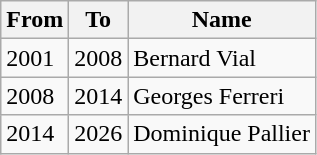<table class="wikitable">
<tr>
<th>From</th>
<th>To</th>
<th>Name</th>
</tr>
<tr>
<td>2001</td>
<td>2008</td>
<td>Bernard Vial</td>
</tr>
<tr>
<td>2008</td>
<td>2014</td>
<td>Georges Ferreri</td>
</tr>
<tr>
<td>2014</td>
<td>2026</td>
<td>Dominique Pallier</td>
</tr>
</table>
